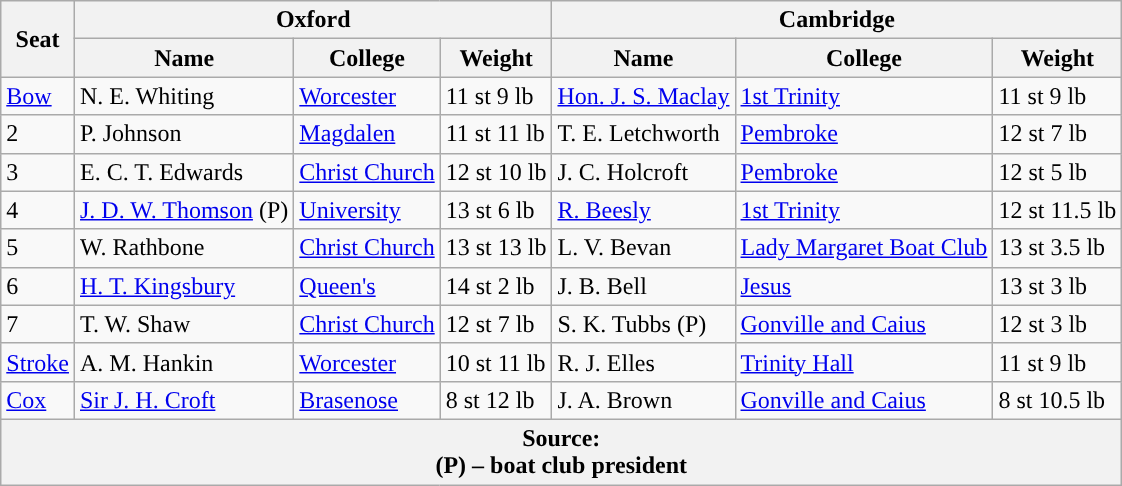<table class="wikitable">
<tr>
<th rowspan="2" scope="col">Seat</th>
<th colspan="3" scope="col">Oxford <br> </th>
<th colspan="3" scope="col">Cambridge <br> </th>
</tr>
<tr>
<th>Name</th>
<th>College</th>
<th>Weight</th>
<th>Name</th>
<th>College</th>
<th>Weight</th>
</tr>
<tr>
<td><a href='#'>Bow</a></td>
<td>N. E. Whiting</td>
<td><a href='#'>Worcester</a></td>
<td>11 st 9 lb</td>
<td><a href='#'>Hon. J. S. Maclay</a></td>
<td><a href='#'>1st Trinity</a></td>
<td>11 st 9 lb</td>
</tr>
<tr>
<td>2</td>
<td>P. Johnson</td>
<td><a href='#'>Magdalen</a></td>
<td>11 st 11 lb</td>
<td>T. E. Letchworth</td>
<td><a href='#'>Pembroke</a></td>
<td>12 st 7 lb</td>
</tr>
<tr>
<td>3</td>
<td>E. C. T. Edwards</td>
<td><a href='#'>Christ Church</a></td>
<td>12 st 10 lb</td>
<td>J. C. Holcroft</td>
<td><a href='#'>Pembroke</a></td>
<td>12 st 5 lb</td>
</tr>
<tr>
<td>4</td>
<td><a href='#'>J. D. W. Thomson</a> (P)</td>
<td><a href='#'>University</a></td>
<td>13 st 6 lb</td>
<td><a href='#'>R. Beesly</a></td>
<td><a href='#'>1st Trinity</a></td>
<td>12 st 11.5 lb</td>
</tr>
<tr>
<td>5</td>
<td>W. Rathbone</td>
<td><a href='#'>Christ Church</a></td>
<td>13 st 13 lb</td>
<td>L. V. Bevan</td>
<td><a href='#'>Lady Margaret Boat Club</a></td>
<td>13 st 3.5 lb</td>
</tr>
<tr>
<td>6</td>
<td><a href='#'>H. T. Kingsbury</a></td>
<td><a href='#'>Queen's</a></td>
<td>14 st 2 lb</td>
<td>J. B. Bell</td>
<td><a href='#'>Jesus</a></td>
<td>13 st 3 lb</td>
</tr>
<tr>
<td>7</td>
<td>T. W. Shaw</td>
<td><a href='#'>Christ Church</a></td>
<td>12 st 7 lb</td>
<td>S. K. Tubbs (P)</td>
<td><a href='#'>Gonville and Caius</a></td>
<td>12 st 3 lb</td>
</tr>
<tr>
<td><a href='#'>Stroke</a></td>
<td>A. M. Hankin</td>
<td><a href='#'>Worcester</a></td>
<td>10 st 11 lb</td>
<td>R. J. Elles</td>
<td><a href='#'>Trinity Hall</a></td>
<td>11 st 9 lb</td>
</tr>
<tr>
<td><a href='#'>Cox</a></td>
<td><a href='#'>Sir J. H. Croft</a></td>
<td><a href='#'>Brasenose</a></td>
<td>8 st 12 lb</td>
<td>J. A. Brown</td>
<td><a href='#'>Gonville and Caius</a></td>
<td>8 st 10.5 lb</td>
</tr>
<tr>
<th colspan="7">Source:<br>(P) – boat club president</th>
</tr>
</table>
